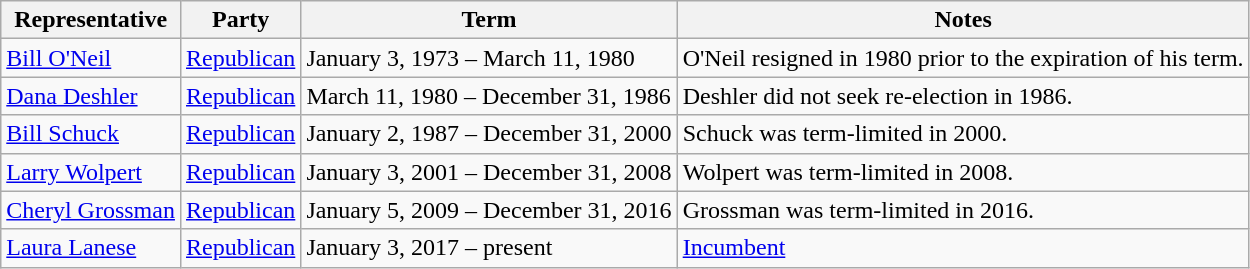<table class=wikitable>
<tr valign=bottom>
<th>Representative</th>
<th>Party</th>
<th>Term</th>
<th>Notes</th>
</tr>
<tr>
<td><a href='#'>Bill O'Neil</a></td>
<td><a href='#'>Republican</a></td>
<td>January 3, 1973 – March 11, 1980</td>
<td>O'Neil resigned in 1980 prior to the expiration of his term.</td>
</tr>
<tr>
<td><a href='#'>Dana Deshler</a></td>
<td><a href='#'>Republican</a></td>
<td>March 11, 1980 – December 31, 1986</td>
<td>Deshler did not seek re-election in 1986.</td>
</tr>
<tr>
<td><a href='#'>Bill Schuck</a></td>
<td><a href='#'>Republican</a></td>
<td>January 2, 1987 – December 31, 2000</td>
<td>Schuck was term-limited in 2000.</td>
</tr>
<tr>
<td><a href='#'>Larry Wolpert</a></td>
<td><a href='#'>Republican</a></td>
<td>January 3, 2001 – December 31, 2008</td>
<td>Wolpert was term-limited in 2008.</td>
</tr>
<tr>
<td><a href='#'>Cheryl Grossman</a></td>
<td><a href='#'>Republican</a></td>
<td>January 5, 2009 – December 31, 2016</td>
<td>Grossman was term-limited in 2016.</td>
</tr>
<tr>
<td><a href='#'>Laura Lanese</a></td>
<td><a href='#'>Republican</a></td>
<td>January 3, 2017 – present</td>
<td><a href='#'>Incumbent</a></td>
</tr>
</table>
